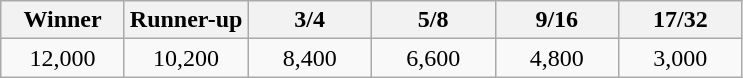<table class="wikitable" style="text-align:center">
<tr>
<th width="75">Winner</th>
<th width="75">Runner-up</th>
<th width="75">3/4</th>
<th width="75">5/8</th>
<th width="75">9/16</th>
<th width="75">17/32</th>
</tr>
<tr>
<td>12,000</td>
<td>10,200</td>
<td>8,400</td>
<td>6,600</td>
<td>4,800</td>
<td>3,000</td>
</tr>
</table>
